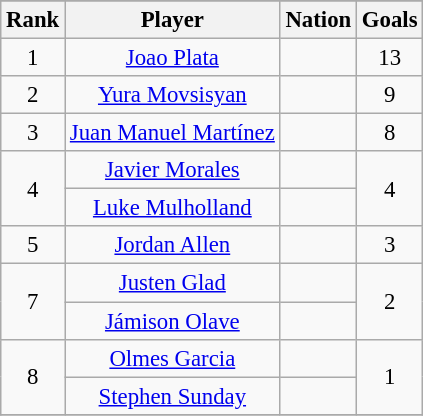<table class="wikitable" style="font-size: 95%; text-align: center;">
<tr>
</tr>
<tr>
<th>Rank</th>
<th>Player</th>
<th>Nation</th>
<th>Goals</th>
</tr>
<tr>
<td>1</td>
<td><a href='#'>Joao Plata</a></td>
<td></td>
<td>13</td>
</tr>
<tr>
<td rowspan="1">2</td>
<td><a href='#'>Yura Movsisyan</a></td>
<td></td>
<td rowspan="1">9</td>
</tr>
<tr>
<td rowspan="1">3</td>
<td><a href='#'>Juan Manuel Martínez</a></td>
<td></td>
<td rowspan="1">8</td>
</tr>
<tr>
<td rowspan="2">4</td>
<td><a href='#'>Javier Morales</a></td>
<td></td>
<td rowspan="2">4</td>
</tr>
<tr>
<td><a href='#'>Luke Mulholland</a></td>
<td></td>
</tr>
<tr>
<td rowspan="1">5</td>
<td><a href='#'>Jordan Allen</a></td>
<td></td>
<td rowspan="1">3</td>
</tr>
<tr>
<td rowspan="2">7</td>
<td><a href='#'>Justen Glad</a></td>
<td></td>
<td rowspan="2">2</td>
</tr>
<tr>
<td><a href='#'>Jámison Olave</a></td>
<td></td>
</tr>
<tr>
<td rowspan="2">8</td>
<td><a href='#'>Olmes Garcia</a></td>
<td></td>
<td rowspan="2">1</td>
</tr>
<tr>
<td><a href='#'>Stephen Sunday</a></td>
<td></td>
</tr>
<tr>
</tr>
</table>
